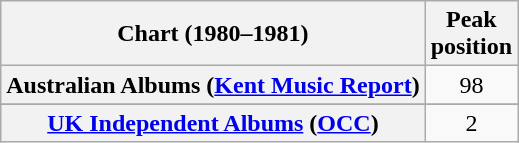<table class="wikitable sortable plainrowheaders">
<tr>
<th scope="col">Chart (1980–1981)</th>
<th scope="col">Peak<br>position</th>
</tr>
<tr>
<th scope="row">Australian Albums (<a href='#'>Kent Music Report</a>)</th>
<td style="text-align:center;">98</td>
</tr>
<tr>
</tr>
<tr>
</tr>
<tr>
<th scope="row"><a href='#'>UK Independent Albums</a> (<a href='#'>OCC</a>)</th>
<td style="text-align:center;">2</td>
</tr>
</table>
